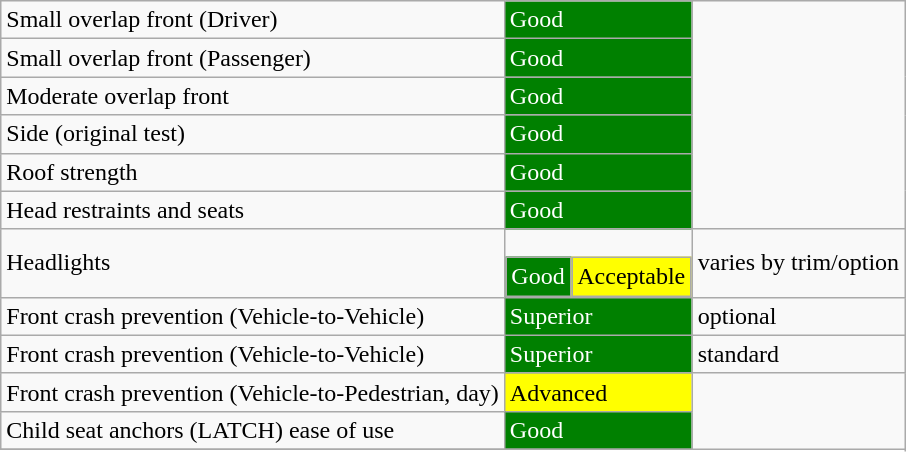<table class="wikitable">
<tr>
<td>Small overlap front (Driver)</td>
<td style="color:white;background: green">Good</td>
</tr>
<tr>
<td>Small overlap front (Passenger)</td>
<td style="color:white;background: green">Good</td>
</tr>
<tr>
<td>Moderate overlap front</td>
<td style="color:white;background: green">Good</td>
</tr>
<tr>
<td>Side (original test)</td>
<td style="color:white;background: green">Good</td>
</tr>
<tr>
<td>Roof strength</td>
<td style="color:white;background: green">Good</td>
</tr>
<tr>
<td>Head restraints and seats</td>
<td style="color:white;background: green">Good</td>
</tr>
<tr>
<td>Headlights</td>
<td style="margin:0;padding:0"><br><table border=0 cellspacing=0>
<tr>
<td style="color:white;background: green">Good</td>
<td style="background: yellow">Acceptable</td>
</tr>
</table>
</td>
<td>varies by trim/option</td>
</tr>
<tr>
<td>Front crash prevention (Vehicle-to-Vehicle)</td>
<td style="color:white;background: green">Superior</td>
<td>optional</td>
</tr>
<tr>
<td>Front crash prevention (Vehicle-to-Vehicle)</td>
<td style="color:white;background: green">Superior</td>
<td>standard</td>
</tr>
<tr>
<td>Front crash prevention (Vehicle-to-Pedestrian, day)</td>
<td style="background: yellow">Advanced</td>
</tr>
<tr>
<td>Child seat anchors (LATCH) ease of use</td>
<td style="color:white;background: green">Good</td>
</tr>
<tr>
</tr>
</table>
